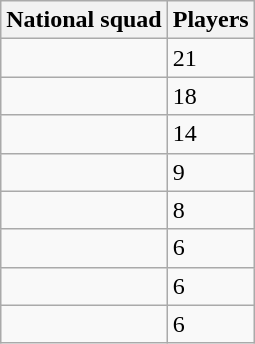<table class="wikitable sortable">
<tr>
<th>National squad</th>
<th>Players</th>
</tr>
<tr>
<td></td>
<td>21</td>
</tr>
<tr>
<td></td>
<td>18</td>
</tr>
<tr>
<td></td>
<td>14</td>
</tr>
<tr>
<td></td>
<td>9</td>
</tr>
<tr>
<td></td>
<td>8</td>
</tr>
<tr>
<td></td>
<td>6</td>
</tr>
<tr>
<td></td>
<td>6</td>
</tr>
<tr>
<td></td>
<td>6</td>
</tr>
</table>
